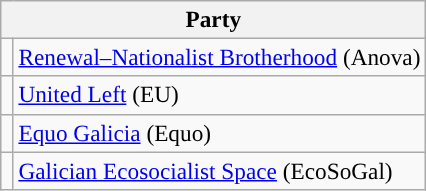<table class="wikitable" style="text-align:left; font-size:97%;">
<tr>
<th colspan="2">Party</th>
</tr>
<tr>
<td width="1"></td>
<td><a href='#'>Renewal–Nationalist Brotherhood</a> (Anova)</td>
</tr>
<tr>
<td></td>
<td><a href='#'>United Left</a> (EU)</td>
</tr>
<tr>
<td></td>
<td><a href='#'>Equo Galicia</a> (Equo)</td>
</tr>
<tr>
<td></td>
<td><a href='#'>Galician Ecosocialist Space</a> (EcoSoGal)</td>
</tr>
</table>
